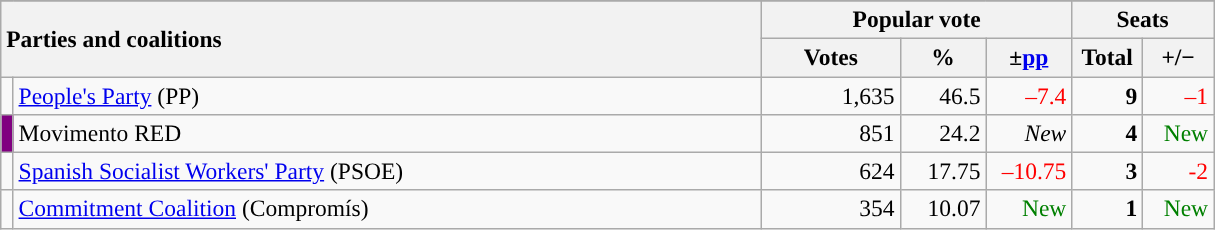<table class="wikitable" style="text-align:right; font-size:98%; margin-bottom:0">
<tr>
</tr>
<tr>
<th style="text-align:left;" rowspan="2" colspan="2" width="500">Parties and coalitions</th>
<th colspan="3">Popular vote</th>
<th colspan="2">Seats</th>
</tr>
<tr>
<th width="85">Votes</th>
<th width="50">%</th>
<th width="50">±<a href='#'>pp</a></th>
<th width="40">Total</th>
<th width="40">+/−</th>
</tr>
<tr>
<td width="1" style="color:inherit;background:"></td>
<td align="left"><a href='#'>People's Party</a> (PP)</td>
<td>1,635</td>
<td>46.5</td>
<td style="color:red;">–7.4</td>
<td><strong>9</strong></td>
<td style="color:red;">–1</td>
</tr>
<tr>
<td style="color:inherit;background:#800080"></td>
<td align="left">Movimento RED</td>
<td>851</td>
<td>24.2</td>
<td><em>New</em></td>
<td><strong>4</strong></td>
<td style="color:green;">New</td>
</tr>
<tr>
<td style="color:inherit;background:"></td>
<td align="left"><a href='#'>Spanish Socialist Workers' Party</a> (PSOE)</td>
<td>624</td>
<td>17.75</td>
<td style="color:red;">–10.75</td>
<td><strong>3</strong></td>
<td style="color:red;">-2</td>
</tr>
<tr>
<td style="color:inherit;background:"></td>
<td align="left"><a href='#'>Commitment Coalition</a> (Compromís)</td>
<td>354</td>
<td>10.07</td>
<td style="color:green;">New</td>
<td><strong>1</strong></td>
<td style="color:green;">New</td>
</tr>
</table>
